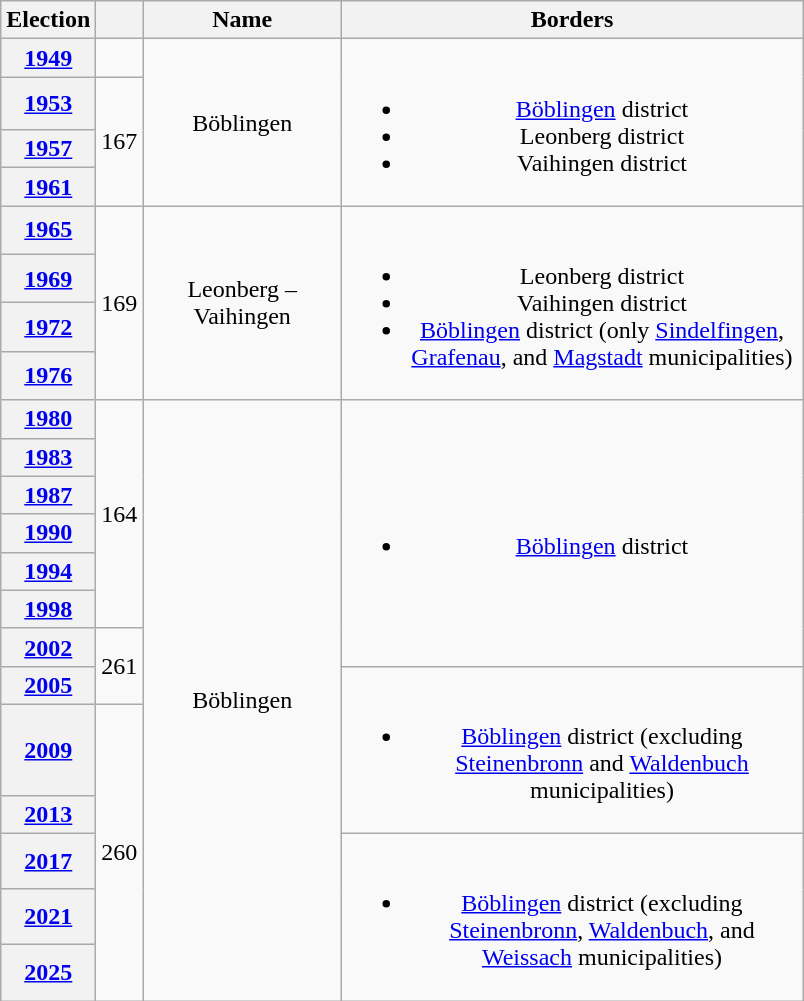<table class=wikitable style="text-align:center">
<tr>
<th>Election</th>
<th></th>
<th width=125px>Name</th>
<th width=300px>Borders</th>
</tr>
<tr>
<th><a href='#'>1949</a></th>
<td></td>
<td rowspan=4>Böblingen</td>
<td rowspan=4><br><ul><li><a href='#'>Böblingen</a> district</li><li>Leonberg district</li><li>Vaihingen district</li></ul></td>
</tr>
<tr>
<th><a href='#'>1953</a></th>
<td rowspan=3>167</td>
</tr>
<tr>
<th><a href='#'>1957</a></th>
</tr>
<tr>
<th><a href='#'>1961</a></th>
</tr>
<tr>
<th><a href='#'>1965</a></th>
<td rowspan=4>169</td>
<td rowspan=4>Leonberg – Vaihingen</td>
<td rowspan=4><br><ul><li>Leonberg district</li><li>Vaihingen district</li><li><a href='#'>Böblingen</a> district (only <a href='#'>Sindelfingen</a>, <a href='#'>Grafenau</a>, and <a href='#'>Magstadt</a> municipalities)</li></ul></td>
</tr>
<tr>
<th><a href='#'>1969</a></th>
</tr>
<tr>
<th><a href='#'>1972</a></th>
</tr>
<tr>
<th><a href='#'>1976</a></th>
</tr>
<tr>
<th><a href='#'>1980</a></th>
<td rowspan=6>164</td>
<td rowspan=13>Böblingen</td>
<td rowspan=7><br><ul><li><a href='#'>Böblingen</a> district</li></ul></td>
</tr>
<tr>
<th><a href='#'>1983</a></th>
</tr>
<tr>
<th><a href='#'>1987</a></th>
</tr>
<tr>
<th><a href='#'>1990</a></th>
</tr>
<tr>
<th><a href='#'>1994</a></th>
</tr>
<tr>
<th><a href='#'>1998</a></th>
</tr>
<tr>
<th><a href='#'>2002</a></th>
<td rowspan=2>261</td>
</tr>
<tr>
<th><a href='#'>2005</a></th>
<td rowspan=3><br><ul><li><a href='#'>Böblingen</a> district (excluding <a href='#'>Steinenbronn</a> and <a href='#'>Waldenbuch</a> municipalities)</li></ul></td>
</tr>
<tr>
<th><a href='#'>2009</a></th>
<td rowspan=5>260</td>
</tr>
<tr>
<th><a href='#'>2013</a></th>
</tr>
<tr>
<th><a href='#'>2017</a></th>
<td rowspan=3><br><ul><li><a href='#'>Böblingen</a> district (excluding <a href='#'>Steinenbronn</a>, <a href='#'>Waldenbuch</a>, and <a href='#'>Weissach</a> municipalities)</li></ul></td>
</tr>
<tr>
<th><a href='#'>2021</a></th>
</tr>
<tr>
<th><a href='#'>2025</a></th>
</tr>
</table>
